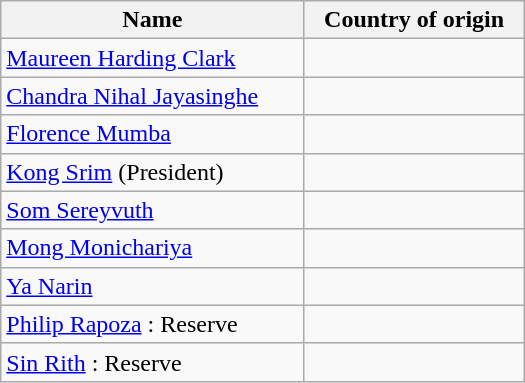<table class="wikitable" style="width:350px;">
<tr>
<th>Name</th>
<th>Country of origin</th>
</tr>
<tr>
<td><a href='#'>Maureen Harding Clark</a></td>
<td></td>
</tr>
<tr>
<td><a href='#'>Chandra Nihal Jayasinghe</a></td>
<td></td>
</tr>
<tr>
<td><a href='#'>Florence Mumba</a></td>
<td></td>
</tr>
<tr>
<td><a href='#'>Kong Srim</a> (President)</td>
<td></td>
</tr>
<tr>
<td><a href='#'>Som Sereyvuth</a></td>
<td></td>
</tr>
<tr>
<td><a href='#'>Mong Monichariya</a></td>
<td></td>
</tr>
<tr>
<td><a href='#'>Ya Narin</a></td>
<td></td>
</tr>
<tr>
<td><a href='#'>Philip Rapoza</a> : Reserve</td>
<td></td>
</tr>
<tr>
<td><a href='#'>Sin Rith</a> : Reserve</td>
<td></td>
</tr>
</table>
